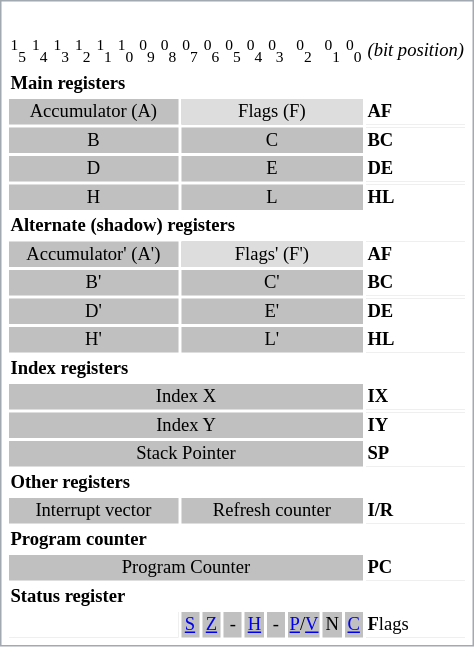<table class="floatright" style="font-size:88%; border: 1px solid #a2a9b1;">
<tr>
<td><br><table style="font-size:88%;">
<tr>
<td style="width:10px; text-align:center;"><sup>1</sup><sub>5</sub></td>
<td style="width:10px; text-align:center;"><sup>1</sup><sub>4</sub></td>
<td style="width:10px; text-align:center;"><sup>1</sup><sub>3</sub></td>
<td style="width:10px; text-align:center;"><sup>1</sup><sub>2</sub></td>
<td style="width:10px; text-align:center;"><sup>1</sup><sub>1</sub></td>
<td style="width:10px; text-align:center;"><sup>1</sup><sub>0</sub></td>
<td style="width:10px; text-align:center;"><sup>0</sup><sub>9</sub></td>
<td style="width:10px; text-align:center;"><sup>0</sup><sub>8</sub></td>
<td style="width:10px; text-align:center;"><sup>0</sup><sub>7</sub></td>
<td style="width:10px; text-align:center;"><sup>0</sup><sub>6</sub></td>
<td style="width:10px; text-align:center;"><sup>0</sup><sub>5</sub></td>
<td style="width:10px; text-align:center;"><sup>0</sup><sub>4</sub></td>
<td style="width:10px; text-align:center;"><sup>0</sup><sub>3</sub></td>
<td style="width:10px; text-align:center;"><sup>0</sup><sub>2</sub></td>
<td style="width:10px; text-align:center;"><sup>0</sup><sub>1</sub></td>
<td style="width:10px; text-align:center;"><sup>0</sup><sub>0</sub></td>
<td style="width:auto;"><em>(bit position)</em></td>
</tr>
<tr>
<td colspan="17"><strong>Main registers</strong></td>
</tr>
<tr style="background:silver;color:black">
<td style="text-align:center;" colspan="8">Accumulator (A)</td>
<td style="text-align:center;background:#DDD" colspan="8">Flags (F)</td>
<td style="background:white; color:black;"><strong>AF</strong></td>
</tr>
<tr style="background:silver;color:black">
<td style="text-align:center;" colspan="8">B</td>
<td style="text-align:center;" colspan="8">C</td>
<td style="background:white; color:black;"><strong>BC</strong></td>
</tr>
<tr style="background:silver;color:black">
<td style="text-align:center;" colspan="8">D</td>
<td style="text-align:center;" colspan="8">E</td>
<td style="background:white; color:black;"><strong>DE</strong></td>
</tr>
<tr style="background:silver;color:black">
<td style="text-align:center;" colspan="8">H</td>
<td style="text-align:center;" colspan="8">L</td>
<td style="background:white; color:black;"><strong>HL</strong></td>
</tr>
<tr>
<td colspan="17"><strong>Alternate (shadow) registers</strong></td>
</tr>
<tr style="background:silver;color:black">
<td style="text-align:center;" colspan="8">Accumulator' (A')</td>
<td style="text-align:center;background:#DDD" colspan="8">Flags' (F')</td>
<td style="background:white; color:black;"><strong>AF</strong></td>
</tr>
<tr style="background:silver;color:black">
<td style="text-align:center;" colspan="8">B'</td>
<td style="text-align:center;" colspan="8">C'</td>
<td style="background:white; color:black;"><strong>BC</strong></td>
</tr>
<tr style="background:silver;color:black">
<td style="text-align:center;" colspan="8">D'</td>
<td style="text-align:center;" colspan="8">E'</td>
<td style="background:white; color:black;"><strong>DE</strong></td>
</tr>
<tr style="background:silver;color:black">
<td style="text-align:center;" colspan="8">H'</td>
<td style="text-align:center;" colspan="8">L'</td>
<td style="background:white; color:black;"><strong>HL</strong></td>
</tr>
<tr>
<td colspan="17"><strong>Index registers</strong></td>
</tr>
<tr style="background:silver;color:black">
<td style="text-align:center;" colspan="16">Index X</td>
<td style="background:white; color:black;"><strong>IX</strong></td>
</tr>
<tr style="background:silver;color:black">
<td style="text-align:center;" colspan="16">Index Y</td>
<td style="background:white; color:black;"><strong>IY</strong></td>
</tr>
<tr style="background:silver;color:black">
<td style="text-align:center;" colspan="16">Stack Pointer</td>
<td style="background:white; color:black;"><strong>SP</strong></td>
</tr>
<tr>
<td colspan="17"><strong>Other registers</strong></td>
</tr>
<tr style="background:silver;color:black">
<td style="text-align:center;" colspan="8">Interrupt vector</td>
<td style="text-align:center;" colspan="8">Refresh counter</td>
<td style="background:white; color:black;"><strong>I/R</strong></td>
</tr>
<tr>
<td colspan="17"><strong>Program counter</strong></td>
</tr>
<tr style="background:silver;color:black">
<td style="text-align:center;" colspan="16">Program Counter</td>
<td style="background:white; color:black;"><strong>PC</strong></td>
</tr>
<tr>
<td colspan="17"><strong>Status register</strong></td>
</tr>
<tr style="background:silver;color:black">
<td style="background:white; color:black;" colspan="8">  </td>
<td style="text-align:center;"><a href='#'>S</a></td>
<td style="text-align:center;"><a href='#'>Z</a></td>
<td style="text-align:center;">-</td>
<td style="text-align:center;"><a href='#'>H</a></td>
<td style="text-align:center;">-</td>
<td style="text-align:center;"><a href='#'>P</a>/<a href='#'>V</a></td>
<td style="text-align:center;">N</td>
<td style="text-align:center;"><a href='#'>C</a></td>
<td style="background:white; color:black"><strong>F</strong>lags</td>
</tr>
</table>
</td>
</tr>
</table>
